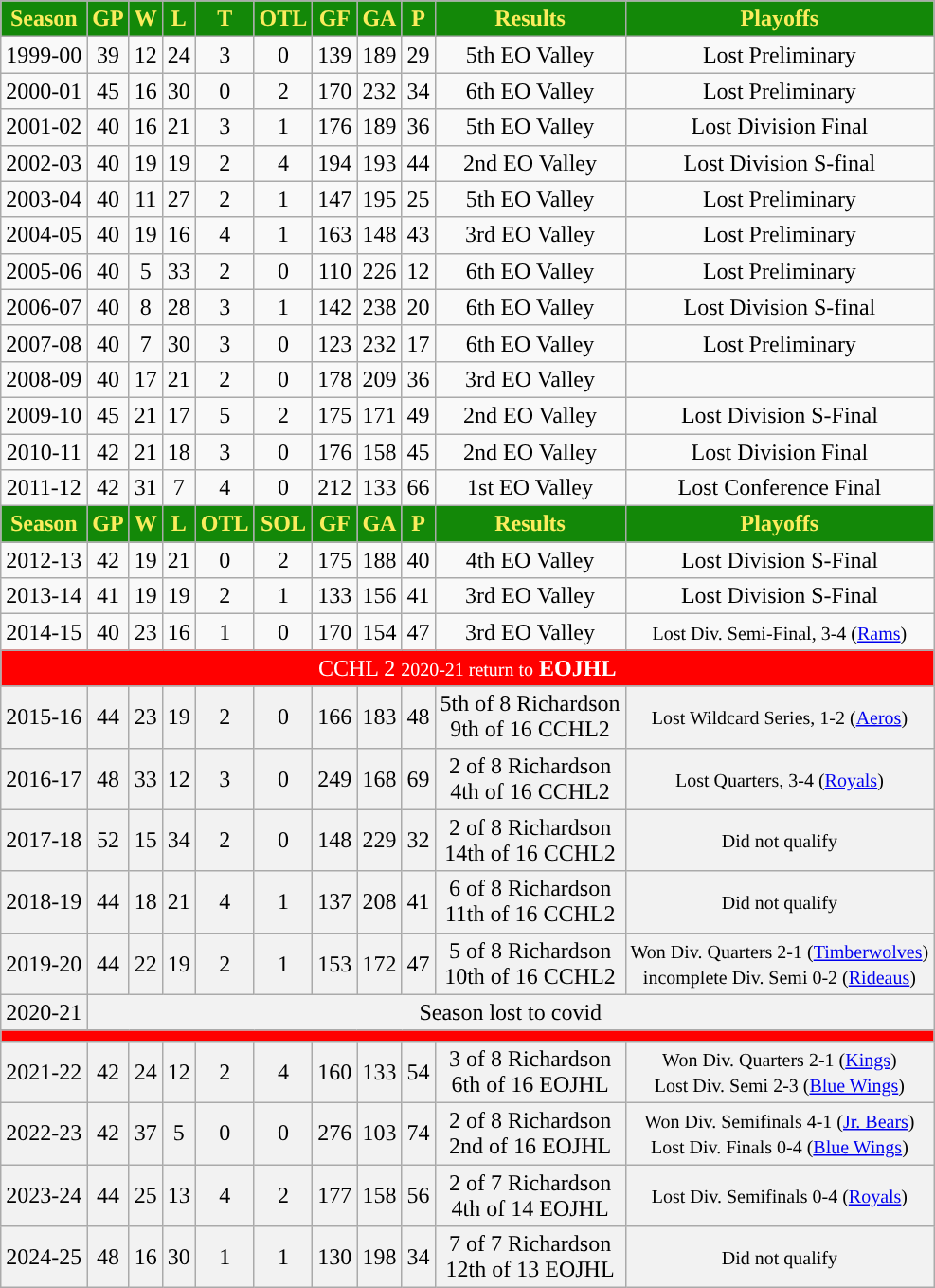<table class="wikitable">
<tr align="center" style="color: #FBEC5D" bgcolor="#138808">
<td><strong>Season</strong></td>
<td><strong>GP</strong></td>
<td><strong>W</strong></td>
<td><strong>L</strong></td>
<td><strong>T</strong></td>
<td><strong>OTL</strong></td>
<td><strong>GF</strong></td>
<td><strong>GA</strong></td>
<td><strong>P</strong></td>
<td><strong>Results</strong></td>
<td><strong>Playoffs</strong></td>
</tr>
<tr align="center">
<td>1999-00</td>
<td>39</td>
<td>12</td>
<td>24</td>
<td>3</td>
<td>0</td>
<td>139</td>
<td>189</td>
<td>29</td>
<td>5th EO Valley</td>
<td>Lost Preliminary</td>
</tr>
<tr align="center">
<td>2000-01</td>
<td>45</td>
<td>16</td>
<td>30</td>
<td>0</td>
<td>2</td>
<td>170</td>
<td>232</td>
<td>34</td>
<td>6th EO Valley</td>
<td>Lost Preliminary</td>
</tr>
<tr align="center">
<td>2001-02</td>
<td>40</td>
<td>16</td>
<td>21</td>
<td>3</td>
<td>1</td>
<td>176</td>
<td>189</td>
<td>36</td>
<td>5th EO Valley</td>
<td>Lost Division Final</td>
</tr>
<tr align="center">
<td>2002-03</td>
<td>40</td>
<td>19</td>
<td>19</td>
<td>2</td>
<td>4</td>
<td>194</td>
<td>193</td>
<td>44</td>
<td>2nd EO Valley</td>
<td>Lost Division S-final</td>
</tr>
<tr align="center">
<td>2003-04</td>
<td>40</td>
<td>11</td>
<td>27</td>
<td>2</td>
<td>1</td>
<td>147</td>
<td>195</td>
<td>25</td>
<td>5th EO Valley</td>
<td>Lost Preliminary</td>
</tr>
<tr align="center">
<td>2004-05</td>
<td>40</td>
<td>19</td>
<td>16</td>
<td>4</td>
<td>1</td>
<td>163</td>
<td>148</td>
<td>43</td>
<td>3rd EO Valley</td>
<td>Lost Preliminary</td>
</tr>
<tr align="center">
<td>2005-06</td>
<td>40</td>
<td>5</td>
<td>33</td>
<td>2</td>
<td>0</td>
<td>110</td>
<td>226</td>
<td>12</td>
<td>6th EO Valley</td>
<td>Lost Preliminary</td>
</tr>
<tr align="center">
<td>2006-07</td>
<td>40</td>
<td>8</td>
<td>28</td>
<td>3</td>
<td>1</td>
<td>142</td>
<td>238</td>
<td>20</td>
<td>6th EO Valley</td>
<td>Lost Division S-final</td>
</tr>
<tr align="center">
<td>2007-08</td>
<td>40</td>
<td>7</td>
<td>30</td>
<td>3</td>
<td>0</td>
<td>123</td>
<td>232</td>
<td>17</td>
<td>6th EO Valley</td>
<td>Lost Preliminary</td>
</tr>
<tr align="center">
<td>2008-09</td>
<td>40</td>
<td>17</td>
<td>21</td>
<td>2</td>
<td>0</td>
<td>178</td>
<td>209</td>
<td>36</td>
<td>3rd EO Valley</td>
<td></td>
</tr>
<tr align="center">
<td>2009-10</td>
<td>45</td>
<td>21</td>
<td>17</td>
<td>5</td>
<td>2</td>
<td>175</td>
<td>171</td>
<td>49</td>
<td>2nd EO Valley</td>
<td>Lost Division S-Final</td>
</tr>
<tr align="center">
<td>2010-11</td>
<td>42</td>
<td>21</td>
<td>18</td>
<td>3</td>
<td>0</td>
<td>176</td>
<td>158</td>
<td>45</td>
<td>2nd EO Valley</td>
<td>Lost Division Final</td>
</tr>
<tr align="center">
<td>2011-12</td>
<td>42</td>
<td>31</td>
<td>7</td>
<td>4</td>
<td>0</td>
<td>212</td>
<td>133</td>
<td>66</td>
<td>1st EO Valley</td>
<td>Lost Conference Final</td>
</tr>
<tr align="center" style="color: #FBEC5D" bgcolor="#138808">
<td><strong>Season</strong></td>
<td><strong>GP</strong></td>
<td><strong>W</strong></td>
<td><strong>L</strong></td>
<td><strong>OTL</strong></td>
<td><strong>SOL</strong></td>
<td><strong>GF</strong></td>
<td><strong>GA</strong></td>
<td><strong>P</strong></td>
<td><strong>Results</strong></td>
<td><strong>Playoffs</strong></td>
</tr>
<tr align="center">
<td>2012-13</td>
<td>42</td>
<td>19</td>
<td>21</td>
<td>0</td>
<td>2</td>
<td>175</td>
<td>188</td>
<td>40</td>
<td>4th EO Valley</td>
<td>Lost Division S-Final</td>
</tr>
<tr align="center">
<td>2013-14</td>
<td>41</td>
<td>19</td>
<td>19</td>
<td>2</td>
<td>1</td>
<td>133</td>
<td>156</td>
<td>41</td>
<td>3rd EO Valley</td>
<td>Lost Division S-Final</td>
</tr>
<tr align="center">
<td>2014-15</td>
<td>40</td>
<td>23</td>
<td>16</td>
<td>1</td>
<td>0</td>
<td>170</td>
<td>154</td>
<td>47</td>
<td>3rd EO Valley</td>
<td><small>Lost Div. Semi-Final, 3-4 (<a href='#'>Rams</a>)</small></td>
</tr>
<tr align="center" bgcolor=red style="color: white">
<td colspan="12">CCHL 2 <small>2020-21 return to</small> <strong>EOJHL</strong></td>
</tr>
<tr align="center" bgcolor="#F2F2F2">
<td>2015-16</td>
<td>44</td>
<td>23</td>
<td>19</td>
<td>2</td>
<td>0</td>
<td>166</td>
<td>183</td>
<td>48</td>
<td>5th of 8 Richardson<br>9th of 16 CCHL2</td>
<td><small>Lost Wildcard Series, 1-2 (<a href='#'>Aeros</a>)</small></td>
</tr>
<tr align="center"  bgcolor="#F2F2F2">
<td>2016-17</td>
<td>48</td>
<td>33</td>
<td>12</td>
<td>3</td>
<td>0</td>
<td>249</td>
<td>168</td>
<td>69</td>
<td>2 of 8 Richardson<br>4th of 16 CCHL2</td>
<td><small>Lost Quarters, 3-4 (<a href='#'>Royals</a>)</small></td>
</tr>
<tr align="center"  bgcolor="#F2F2F2">
<td>2017-18</td>
<td>52</td>
<td>15</td>
<td>34</td>
<td>2</td>
<td>0</td>
<td>148</td>
<td>229</td>
<td>32</td>
<td>2 of 8 Richardson<br>14th of 16 CCHL2</td>
<td><small>Did not qualify</small></td>
</tr>
<tr align="center"  bgcolor="#F2F2F2">
<td>2018-19</td>
<td>44</td>
<td>18</td>
<td>21</td>
<td>4</td>
<td>1</td>
<td>137</td>
<td>208</td>
<td>41</td>
<td>6 of 8 Richardson<br>11th of 16 CCHL2</td>
<td><small>Did not qualify</small></td>
</tr>
<tr align="center"  bgcolor="#F2F2F2">
<td>2019-20</td>
<td>44</td>
<td>22</td>
<td>19</td>
<td>2</td>
<td>1</td>
<td>153</td>
<td>172</td>
<td>47</td>
<td>5 of 8 Richardson<br>10th of 16 CCHL2</td>
<td><small>Won Div. Quarters 2-1 (<a href='#'>Timberwolves</a>)<br>incomplete Div. Semi 0-2 (<a href='#'>Rideaus</a>)</small></td>
</tr>
<tr align="center"  bgcolor="#F2F2F2">
<td>2020-21</td>
<td colspan="10">Season lost to covid</td>
</tr>
<tr align="center" bgcolor=red style="color: white">
<td colspan=11></td>
</tr>
<tr align="center"  bgcolor="#F2F2F2">
<td>2021-22</td>
<td>42</td>
<td>24</td>
<td>12</td>
<td>2</td>
<td>4</td>
<td>160</td>
<td>133</td>
<td>54</td>
<td>3 of 8 Richardson<br>6th of 16 EOJHL</td>
<td><small>Won Div. Quarters 2-1 (<a href='#'>Kings</a>)<br>Lost Div. Semi 2-3 (<a href='#'>Blue Wings</a>)</small></td>
</tr>
<tr align="center"  bgcolor="#F2F2F2">
<td>2022-23</td>
<td>42</td>
<td>37</td>
<td>5</td>
<td>0</td>
<td>0</td>
<td>276</td>
<td>103</td>
<td>74</td>
<td>2 of 8 Richardson<br>2nd of 16 EOJHL</td>
<td><small>Won Div. Semifinals 4-1 (<a href='#'>Jr. Bears</a>)<br>Lost Div. Finals 0-4 (<a href='#'>Blue Wings</a>)</small></td>
</tr>
<tr align="center"  bgcolor="#F2F2F2">
<td>2023-24</td>
<td>44</td>
<td>25</td>
<td>13</td>
<td>4</td>
<td>2</td>
<td>177</td>
<td>158</td>
<td>56</td>
<td>2 of 7 Richardson<br>4th of 14 EOJHL</td>
<td><small>Lost Div. Semifinals 0-4 (<a href='#'>Royals</a>)</small></td>
</tr>
<tr align="center"  bgcolor="#F2F2F2">
<td>2024-25</td>
<td>48</td>
<td>16</td>
<td>30</td>
<td>1</td>
<td>1</td>
<td>130</td>
<td>198</td>
<td>34</td>
<td>7 of 7 Richardson<br>12th of 13 EOJHL</td>
<td><small>Did not qualify</small></td>
</tr>
</table>
